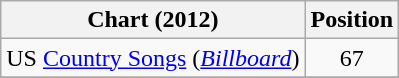<table class="wikitable sortable">
<tr>
<th scope="col">Chart (2012)</th>
<th scope="col">Position</th>
</tr>
<tr>
<td>US <a href='#'>Country Songs</a> (<em><a href='#'>Billboard</a></em>)</td>
<td align="center">67</td>
</tr>
<tr>
</tr>
</table>
